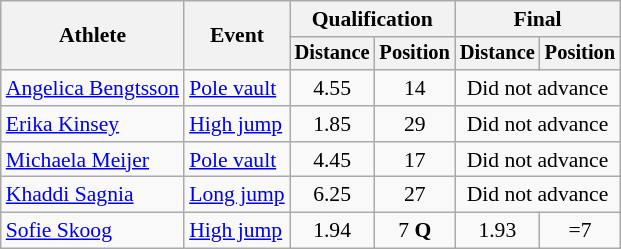<table class=wikitable style="font-size:90%">
<tr>
<th rowspan="2">Athlete</th>
<th rowspan="2">Event</th>
<th colspan="2">Qualification</th>
<th colspan="2">Final</th>
</tr>
<tr style="font-size:95%">
<th>Distance</th>
<th>Position</th>
<th>Distance</th>
<th>Position</th>
</tr>
<tr align=center>
<td align=left><a href='#'>Angelica Bengtsson</a></td>
<td align=left><a href='#'>Pole vault</a></td>
<td>4.55</td>
<td>14</td>
<td colspan=2>Did not advance</td>
</tr>
<tr align=center>
<td align=left><a href='#'>Erika Kinsey</a></td>
<td align=left><a href='#'>High jump</a></td>
<td>1.85</td>
<td>29</td>
<td colspan=2>Did not advance</td>
</tr>
<tr align=center>
<td align=left><a href='#'>Michaela Meijer</a></td>
<td align=left><a href='#'>Pole vault</a></td>
<td>4.45</td>
<td>17</td>
<td colspan=2>Did not advance</td>
</tr>
<tr align=center>
<td align=left><a href='#'>Khaddi Sagnia</a></td>
<td align=left><a href='#'>Long jump</a></td>
<td>6.25</td>
<td>27</td>
<td colspan=2>Did not advance</td>
</tr>
<tr align=center>
<td align=left><a href='#'>Sofie Skoog</a></td>
<td align=left><a href='#'>High jump</a></td>
<td>1.94</td>
<td>7 <strong>Q</strong></td>
<td>1.93</td>
<td>=7</td>
</tr>
</table>
